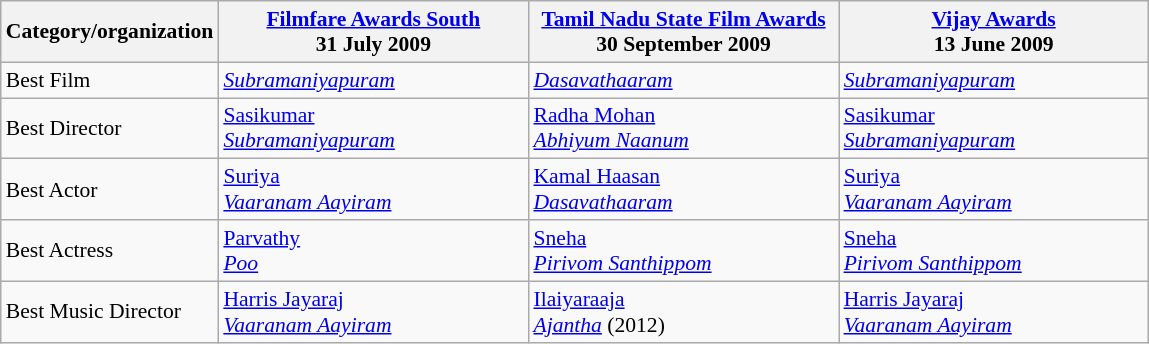<table class="wikitable" style="font-size: 90%;">
<tr>
<th rowspan="1" style="width:20px;">Category/organization</th>
<th rowspan="1" style="width:200px;"><a href='#'>Filmfare Awards South</a><br>31 July 2009</th>
<th rowspan="1" style="width:200px;"><a href='#'>Tamil Nadu State Film Awards</a><br>30 September 2009</th>
<th rowspan="1" style="width:200px;"><a href='#'>Vijay Awards</a><br>13 June 2009</th>
</tr>
<tr>
<td>Best Film</td>
<td><em><a href='#'>Subramaniyapuram</a></em></td>
<td><em><a href='#'>Dasavathaaram</a></em></td>
<td><em><a href='#'>Subramaniyapuram</a></em></td>
</tr>
<tr>
<td>Best Director</td>
<td><a href='#'>Sasikumar</a><br><em><a href='#'>Subramaniyapuram</a></em></td>
<td><a href='#'>Radha Mohan</a><br><em><a href='#'>Abhiyum Naanum</a></em></td>
<td><a href='#'>Sasikumar</a><br><em><a href='#'>Subramaniyapuram</a></em></td>
</tr>
<tr>
<td>Best Actor</td>
<td><a href='#'>Suriya</a><br><em><a href='#'>Vaaranam Aayiram</a></em></td>
<td><a href='#'>Kamal Haasan</a><br><em><a href='#'>Dasavathaaram</a></em></td>
<td><a href='#'>Suriya</a><br><em><a href='#'>Vaaranam Aayiram</a></em></td>
</tr>
<tr>
<td>Best Actress</td>
<td><a href='#'>Parvathy</a><br><em><a href='#'>Poo</a></em></td>
<td><a href='#'>Sneha</a><br><em><a href='#'>Pirivom Santhippom</a></em></td>
<td><a href='#'>Sneha</a><br><em><a href='#'>Pirivom Santhippom</a></em></td>
</tr>
<tr>
<td>Best Music Director</td>
<td><a href='#'>Harris Jayaraj</a><br><em><a href='#'>Vaaranam Aayiram</a></em></td>
<td><a href='#'>Ilaiyaraaja</a><br><em><a href='#'>Ajantha</a></em> (2012)</td>
<td><a href='#'>Harris Jayaraj</a><br><em><a href='#'>Vaaranam Aayiram</a></em></td>
</tr>
</table>
